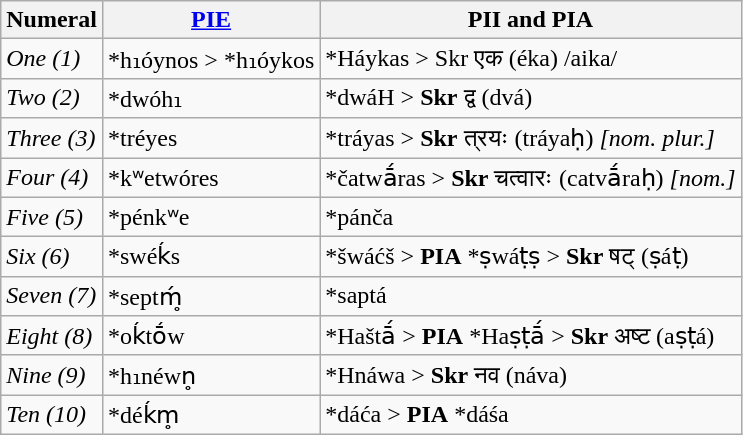<table class="wikitable sortable">
<tr>
<th>Numeral</th>
<th><a href='#'>PIE</a></th>
<th>PII and PIA</th>
</tr>
<tr>
<td><em>One (1)</em></td>
<td>*h₁óynos > *h₁óykos</td>
<td>*Háykas > Skr एक (éka) /aika/</td>
</tr>
<tr>
<td><em>Two (2)</em></td>
<td>*dwóh₁</td>
<td>*dwáH > <strong>Skr</strong> द्व (dvá)</td>
</tr>
<tr>
<td><em>Three (3)</em></td>
<td>*tréyes</td>
<td>*tráyas > <strong>Skr</strong> त्रयः (tráyaḥ) <em>[nom. plur.]</em></td>
</tr>
<tr>
<td><em>Four (4)</em></td>
<td>*kʷetwóres</td>
<td>*čatwā́ras > <strong>Skr</strong> चत्वारः (catvā́raḥ) <em>[nom.]</em></td>
</tr>
<tr>
<td><em>Five (5)</em></td>
<td>*pénkʷe</td>
<td>*pánča</td>
</tr>
<tr>
<td><em>Six (6)</em></td>
<td>*swéḱs</td>
<td>*šwáćš > <strong>PIA</strong> *ṣwáṭṣ > <strong>Skr</strong> षट् (ṣáṭ)</td>
</tr>
<tr>
<td><em>Seven (7)</em></td>
<td>*septḿ̥</td>
<td>*saptá</td>
</tr>
<tr>
<td><em>Eight (8)</em></td>
<td>*oḱtṓw</td>
<td>*Haštā́ > <strong>PIA</strong> *Haṣṭā́ > <strong>Skr</strong> अष्ट (aṣṭá)</td>
</tr>
<tr>
<td><em>Nine (9)</em></td>
<td>*h₁néwn̥</td>
<td>*Hnáwa > <strong>Skr</strong> नव (náva)</td>
</tr>
<tr>
<td><em>Ten (10)</em></td>
<td>*déḱm̥</td>
<td>*dáća > <strong>PIA</strong> *dáśa</td>
</tr>
</table>
